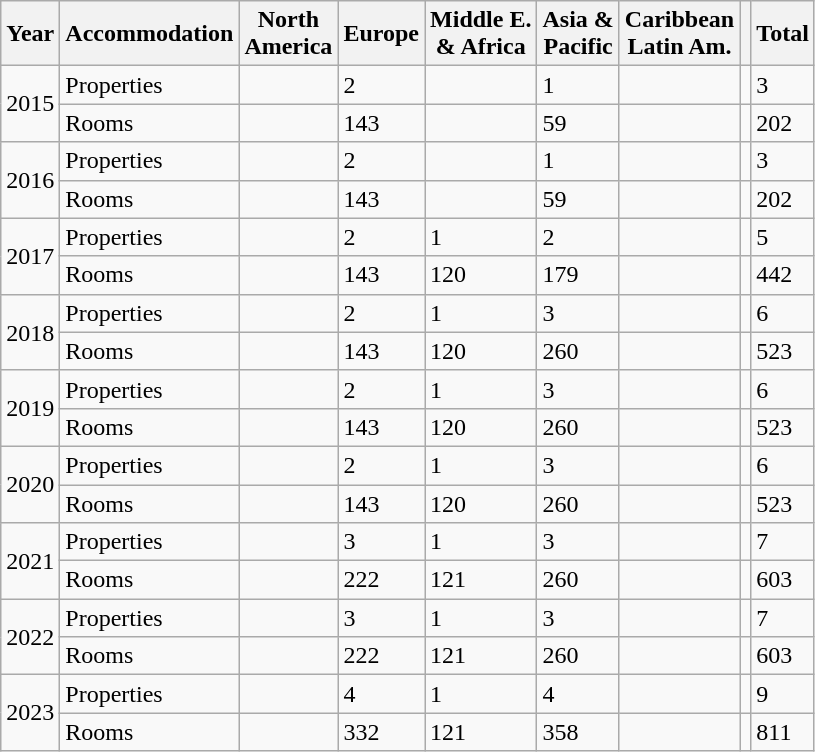<table class="wikitable">
<tr>
<th class="unsortable">Year</th>
<th>Accommodation</th>
<th>North<br>America</th>
<th>Europe</th>
<th>Middle E.<br>& Africa</th>
<th>Asia &<br>Pacific</th>
<th>Caribbean<br>Latin Am.</th>
<th></th>
<th>Total</th>
</tr>
<tr>
<td rowspan=2>2015</td>
<td>Properties</td>
<td></td>
<td>2</td>
<td></td>
<td>1</td>
<td></td>
<td></td>
<td>3</td>
</tr>
<tr>
<td>Rooms</td>
<td></td>
<td>143</td>
<td></td>
<td>59</td>
<td></td>
<td></td>
<td>202</td>
</tr>
<tr>
<td rowspan=2>2016</td>
<td>Properties</td>
<td></td>
<td>2</td>
<td></td>
<td>1</td>
<td></td>
<td></td>
<td>3</td>
</tr>
<tr>
<td>Rooms</td>
<td></td>
<td>143</td>
<td></td>
<td>59</td>
<td></td>
<td></td>
<td>202</td>
</tr>
<tr>
<td rowspan=2>2017</td>
<td>Properties</td>
<td></td>
<td>2</td>
<td>1</td>
<td>2</td>
<td></td>
<td></td>
<td>5</td>
</tr>
<tr>
<td>Rooms</td>
<td></td>
<td>143</td>
<td>120</td>
<td>179</td>
<td></td>
<td></td>
<td>442</td>
</tr>
<tr>
<td rowspan=2>2018</td>
<td>Properties</td>
<td></td>
<td>2</td>
<td>1</td>
<td>3</td>
<td></td>
<td></td>
<td>6</td>
</tr>
<tr>
<td>Rooms</td>
<td></td>
<td>143</td>
<td>120</td>
<td>260</td>
<td></td>
<td></td>
<td>523</td>
</tr>
<tr>
<td rowspan=2>2019</td>
<td>Properties</td>
<td></td>
<td>2</td>
<td>1</td>
<td>3</td>
<td></td>
<td></td>
<td>6</td>
</tr>
<tr>
<td>Rooms</td>
<td></td>
<td>143</td>
<td>120</td>
<td>260</td>
<td></td>
<td></td>
<td>523</td>
</tr>
<tr>
<td rowspan=2>2020</td>
<td>Properties</td>
<td></td>
<td>2</td>
<td>1</td>
<td>3</td>
<td></td>
<td></td>
<td>6</td>
</tr>
<tr>
<td>Rooms</td>
<td></td>
<td>143</td>
<td>120</td>
<td>260</td>
<td></td>
<td></td>
<td>523</td>
</tr>
<tr>
<td rowspan=2>2021</td>
<td>Properties</td>
<td></td>
<td>3</td>
<td>1</td>
<td>3</td>
<td></td>
<td></td>
<td>7</td>
</tr>
<tr>
<td>Rooms</td>
<td></td>
<td>222</td>
<td>121</td>
<td>260</td>
<td></td>
<td></td>
<td>603</td>
</tr>
<tr>
<td rowspan=2>2022</td>
<td>Properties</td>
<td></td>
<td>3</td>
<td>1</td>
<td>3</td>
<td></td>
<td></td>
<td>7</td>
</tr>
<tr>
<td>Rooms</td>
<td></td>
<td>222</td>
<td>121</td>
<td>260</td>
<td></td>
<td></td>
<td>603</td>
</tr>
<tr>
<td rowspan=2>2023</td>
<td>Properties</td>
<td></td>
<td>4</td>
<td>1</td>
<td>4</td>
<td></td>
<td></td>
<td>9</td>
</tr>
<tr>
<td>Rooms</td>
<td></td>
<td>332</td>
<td>121</td>
<td>358</td>
<td></td>
<td></td>
<td>811</td>
</tr>
</table>
